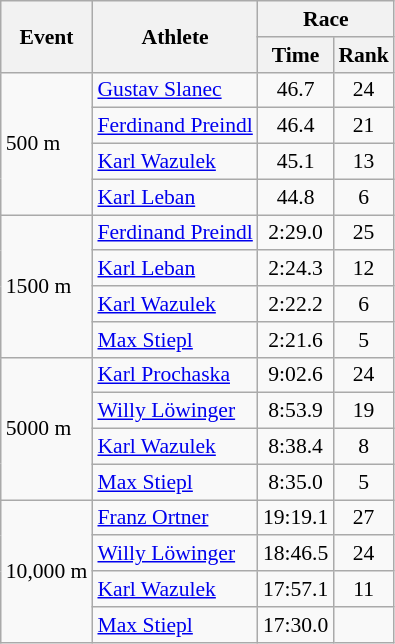<table class="wikitable" border="1" style="font-size:90%">
<tr>
<th rowspan=2>Event</th>
<th rowspan=2>Athlete</th>
<th colspan=2>Race</th>
</tr>
<tr>
<th>Time</th>
<th>Rank</th>
</tr>
<tr>
<td rowspan=4>500 m</td>
<td><a href='#'>Gustav Slanec</a></td>
<td align=center>46.7</td>
<td align=center>24</td>
</tr>
<tr>
<td><a href='#'>Ferdinand Preindl</a></td>
<td align=center>46.4</td>
<td align=center>21</td>
</tr>
<tr>
<td><a href='#'>Karl Wazulek</a></td>
<td align=center>45.1</td>
<td align=center>13</td>
</tr>
<tr>
<td><a href='#'>Karl Leban</a></td>
<td align=center>44.8</td>
<td align=center>6</td>
</tr>
<tr>
<td rowspan=4>1500 m</td>
<td><a href='#'>Ferdinand Preindl</a></td>
<td align=center>2:29.0</td>
<td align=center>25</td>
</tr>
<tr>
<td><a href='#'>Karl Leban</a></td>
<td align=center>2:24.3</td>
<td align=center>12</td>
</tr>
<tr>
<td><a href='#'>Karl Wazulek</a></td>
<td align=center>2:22.2</td>
<td align=center>6</td>
</tr>
<tr>
<td><a href='#'>Max Stiepl</a></td>
<td align=center>2:21.6</td>
<td align=center>5</td>
</tr>
<tr>
<td rowspan=4>5000 m</td>
<td><a href='#'>Karl Prochaska</a></td>
<td align=center>9:02.6</td>
<td align=center>24</td>
</tr>
<tr>
<td><a href='#'>Willy Löwinger</a></td>
<td align=center>8:53.9</td>
<td align=center>19</td>
</tr>
<tr>
<td><a href='#'>Karl Wazulek</a></td>
<td align=center>8:38.4</td>
<td align=center>8</td>
</tr>
<tr>
<td><a href='#'>Max Stiepl</a></td>
<td align=center>8:35.0</td>
<td align=center>5</td>
</tr>
<tr>
<td rowspan=4>10,000 m</td>
<td><a href='#'>Franz Ortner</a></td>
<td align=center>19:19.1</td>
<td align=center>27</td>
</tr>
<tr>
<td><a href='#'>Willy Löwinger</a></td>
<td align=center>18:46.5</td>
<td align=center>24</td>
</tr>
<tr>
<td><a href='#'>Karl Wazulek</a></td>
<td align=center>17:57.1</td>
<td align=center>11</td>
</tr>
<tr>
<td><a href='#'>Max Stiepl</a></td>
<td align=center>17:30.0</td>
<td align=center></td>
</tr>
</table>
